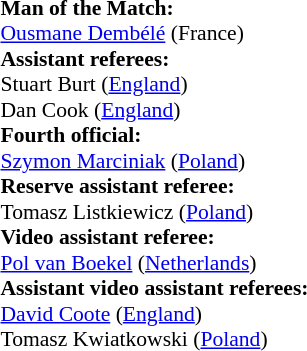<table style="width:50%;font-size:90%">
<tr>
<td><br><strong>Man of the Match:</strong>
<br><a href='#'>Ousmane Dembélé</a> (France)<br><strong>Assistant referees:</strong>
<br>Stuart Burt (<a href='#'>England</a>)
<br>Dan Cook (<a href='#'>England</a>)
<br><strong>Fourth official:</strong>
<br><a href='#'>Szymon Marciniak</a> (<a href='#'>Poland</a>)
<br><strong>Reserve assistant referee:</strong>
<br>Tomasz Listkiewicz (<a href='#'>Poland</a>)
<br><strong>Video assistant referee:</strong>
<br><a href='#'>Pol van Boekel</a> (<a href='#'>Netherlands</a>)
<br><strong>Assistant video assistant referees:</strong>
<br><a href='#'>David Coote</a> (<a href='#'>England</a>)
<br>Tomasz Kwiatkowski (<a href='#'>Poland</a>)</td>
</tr>
</table>
